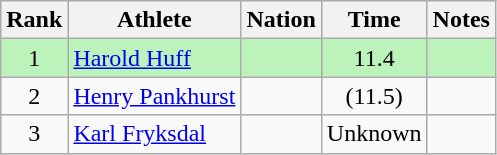<table class="wikitable sortable" style="text-align:center">
<tr>
<th>Rank</th>
<th>Athlete</th>
<th>Nation</th>
<th>Time</th>
<th>Notes</th>
</tr>
<tr style="background:#bbf3bb;">
<td>1</td>
<td align=left><a href='#'>Harold Huff</a></td>
<td align=left></td>
<td>11.4</td>
<td></td>
</tr>
<tr>
<td>2</td>
<td align=left><a href='#'>Henry Pankhurst</a></td>
<td align=left></td>
<td>(11.5)</td>
<td></td>
</tr>
<tr>
<td>3</td>
<td align=left><a href='#'>Karl Fryksdal</a></td>
<td align=left></td>
<td align=center>Unknown</td>
<td></td>
</tr>
</table>
